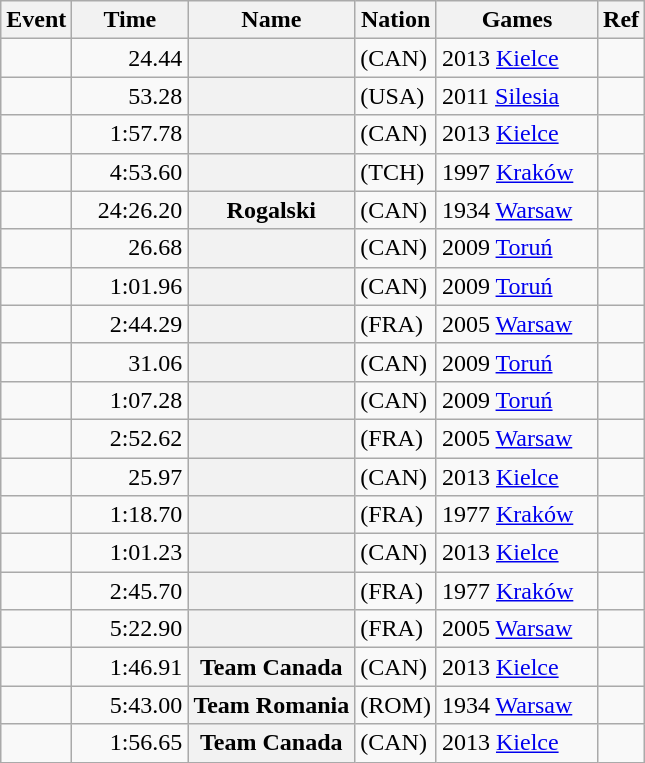<table class="sortable wikitable plainrowheaders">
<tr>
<th scope="col">Event</th>
<th scope="col" class=unsortable width=70>Time</th>
<th scope="col">Name</th>
<th scope="col">Nation</th>
<th scope="col" width=100>Games</th>
<th scope="col" class=unsortable>Ref</th>
</tr>
<tr>
<td></td>
<td align=right>24.44</td>
<th scope="row"></th>
<td> (CAN)</td>
<td>2013 <a href='#'>Kielce</a></td>
<td></td>
</tr>
<tr>
<td></td>
<td align=right>53.28</td>
<th scope="row"></th>
<td> (USA)</td>
<td>2011 <a href='#'>Silesia</a></td>
<td></td>
</tr>
<tr>
<td></td>
<td align=right>1:57.78</td>
<th scope="row"></th>
<td> (CAN)</td>
<td>2013 <a href='#'>Kielce</a></td>
<td></td>
</tr>
<tr>
<td></td>
<td align=right>4:53.60</td>
<th scope="row"></th>
<td> (TCH)</td>
<td>1997 <a href='#'>Kraków</a></td>
<td></td>
</tr>
<tr>
<td></td>
<td align=right>24:26.20</td>
<th scope="row">Rogalski</th>
<td> (CAN)</td>
<td>1934 <a href='#'>Warsaw</a></td>
<td></td>
</tr>
<tr>
<td></td>
<td align=right>26.68</td>
<th scope="row"></th>
<td> (CAN)</td>
<td>2009 <a href='#'>Toruń</a></td>
<td></td>
</tr>
<tr>
<td></td>
<td align=right>1:01.96</td>
<th scope="row"></th>
<td> (CAN)</td>
<td>2009 <a href='#'>Toruń</a></td>
<td></td>
</tr>
<tr>
<td></td>
<td align=right>2:44.29</td>
<th scope="row"></th>
<td> (FRA)</td>
<td>2005 <a href='#'>Warsaw</a></td>
<td></td>
</tr>
<tr>
<td></td>
<td align=right>31.06</td>
<th scope="row"></th>
<td> (CAN)</td>
<td>2009 <a href='#'>Toruń</a></td>
<td></td>
</tr>
<tr>
<td></td>
<td align=right>1:07.28</td>
<th scope="row"></th>
<td> (CAN)</td>
<td>2009 <a href='#'>Toruń</a></td>
<td></td>
</tr>
<tr>
<td></td>
<td align=right>2:52.62</td>
<th scope="row"></th>
<td> (FRA)</td>
<td>2005 <a href='#'>Warsaw</a></td>
<td></td>
</tr>
<tr>
<td></td>
<td align=right>25.97</td>
<th scope="row"></th>
<td> (CAN)</td>
<td>2013 <a href='#'>Kielce</a></td>
<td></td>
</tr>
<tr>
<td></td>
<td align=right>1:18.70</td>
<th scope="row"></th>
<td> (FRA)</td>
<td>1977 <a href='#'>Kraków</a></td>
<td></td>
</tr>
<tr>
<td></td>
<td align=right>1:01.23</td>
<th scope="row"></th>
<td> (CAN)</td>
<td>2013 <a href='#'>Kielce</a></td>
<td></td>
</tr>
<tr>
<td></td>
<td align=right>2:45.70</td>
<th scope="row"></th>
<td> (FRA)</td>
<td>1977 <a href='#'>Kraków</a></td>
<td></td>
</tr>
<tr>
<td></td>
<td align=right>5:22.90</td>
<th scope="row"></th>
<td> (FRA)</td>
<td>2005 <a href='#'>Warsaw</a></td>
<td></td>
</tr>
<tr>
<td></td>
<td align=right>1:46.91</td>
<th scope="row">Team Canada</th>
<td> (CAN)</td>
<td>2013 <a href='#'>Kielce</a></td>
<td></td>
</tr>
<tr>
<td></td>
<td align=right>5:43.00</td>
<th scope="row">Team Romania</th>
<td> (ROM)</td>
<td>1934 <a href='#'>Warsaw</a></td>
<td></td>
</tr>
<tr>
<td></td>
<td align=right>1:56.65</td>
<th scope="row">Team Canada</th>
<td> (CAN)</td>
<td>2013 <a href='#'>Kielce</a></td>
<td></td>
</tr>
</table>
